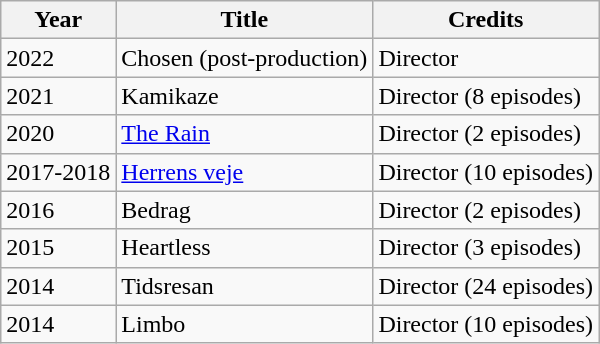<table class="wikitable sortable collapsible">
<tr>
<th scope="col">Year</th>
<th scope="col">Title</th>
<th scope="col">Credits</th>
</tr>
<tr>
<td>2022</td>
<td>Chosen (post-production)</td>
<td>Director</td>
</tr>
<tr>
<td>2021</td>
<td>Kamikaze</td>
<td>Director (8 episodes)</td>
</tr>
<tr>
<td>2020</td>
<td><a href='#'>The Rain</a></td>
<td>Director (2 episodes)</td>
</tr>
<tr>
<td>2017-2018</td>
<td><a href='#'>Herrens veje</a></td>
<td>Director (10 episodes)</td>
</tr>
<tr>
<td>2016</td>
<td>Bedrag</td>
<td>Director (2 episodes)</td>
</tr>
<tr>
<td>2015</td>
<td>Heartless</td>
<td>Director (3 episodes)</td>
</tr>
<tr>
<td>2014</td>
<td>Tidsresan</td>
<td>Director (24 episodes)</td>
</tr>
<tr>
<td>2014</td>
<td>Limbo</td>
<td>Director (10 episodes)</td>
</tr>
</table>
